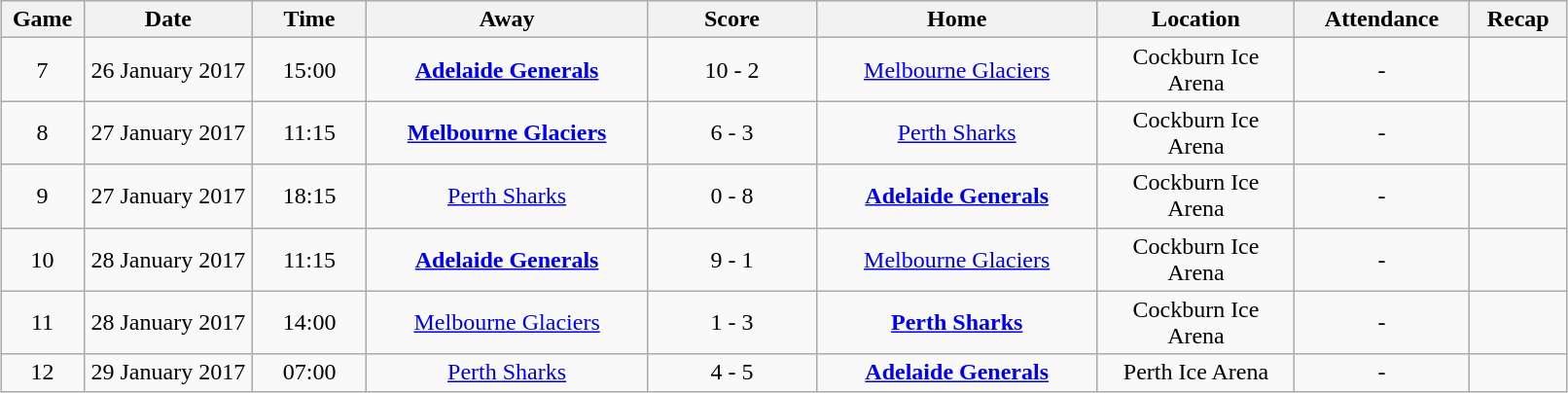<table class="wikitable" width="85%" style="margin: 1em auto 1em auto">
<tr>
<th width="1%">Game</th>
<th width="6%">Date</th>
<th width="4%">Time</th>
<th width="10%">Away</th>
<th width="6%">Score</th>
<th width="10%">Home</th>
<th width="7%">Location</th>
<th width="4%">Attendance</th>
<th width="2%">Recap</th>
</tr>
<tr align="center">
<td>7</td>
<td>26 January 2017</td>
<td>15:00</td>
<td><strong><a href='#'>Adelaide Generals</a></strong></td>
<td>10 - 2</td>
<td><a href='#'>Melbourne Glaciers</a></td>
<td>Cockburn Ice Arena</td>
<td>-</td>
<td></td>
</tr>
<tr align="center">
<td>8</td>
<td>27 January 2017</td>
<td>11:15</td>
<td><strong><a href='#'>Melbourne Glaciers</a></strong></td>
<td>6 - 3</td>
<td><a href='#'>Perth Sharks</a></td>
<td>Cockburn Ice Arena</td>
<td>-</td>
<td></td>
</tr>
<tr align="center">
<td>9</td>
<td>27 January 2017</td>
<td>18:15</td>
<td><a href='#'>Perth Sharks</a></td>
<td>0 - 8</td>
<td><strong><a href='#'>Adelaide Generals</a></strong></td>
<td>Cockburn Ice Arena</td>
<td>-</td>
<td></td>
</tr>
<tr align="center">
<td>10</td>
<td>28 January 2017</td>
<td>11:15</td>
<td><strong><a href='#'>Adelaide Generals</a></strong></td>
<td>9 - 1</td>
<td><a href='#'>Melbourne Glaciers</a></td>
<td>Cockburn Ice Arena</td>
<td>-</td>
<td></td>
</tr>
<tr align="center">
<td>11</td>
<td>28 January 2017</td>
<td>14:00</td>
<td><a href='#'>Melbourne Glaciers</a></td>
<td>1 - 3</td>
<td><strong><a href='#'>Perth Sharks</a></strong></td>
<td>Cockburn Ice Arena</td>
<td>-</td>
<td></td>
</tr>
<tr align="center">
<td>12</td>
<td>29 January 2017</td>
<td>07:00</td>
<td><a href='#'>Perth Sharks</a></td>
<td>4 - 5</td>
<td><strong><a href='#'>Adelaide Generals</a></strong></td>
<td>Perth Ice Arena</td>
<td>-</td>
<td></td>
</tr>
</table>
